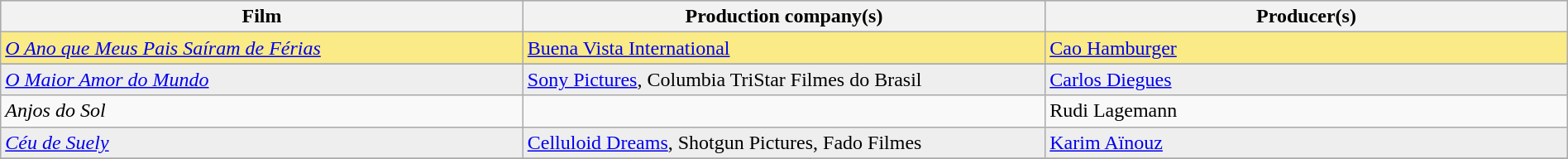<table class="wikitable" style="width:100%;">
<tr style="background:#bebebe">
<th style="width:33%;">Film</th>
<th style="width:33%;">Production company(s)</th>
<th style="width:33%;">Producer(s)</th>
</tr>
<tr style="background:#FAEB86">
<td><em><a href='#'>O Ano que Meus Pais Saíram de Férias</a> </em></td>
<td><a href='#'>Buena Vista International</a></td>
<td><a href='#'>Cao Hamburger</a></td>
</tr>
<tr>
</tr>
<tr style="background:#eee;">
<td><em><a href='#'>O Maior Amor do Mundo</a></em></td>
<td><a href='#'>Sony Pictures</a>, Columbia TriStar Filmes do Brasil</td>
<td><a href='#'>Carlos Diegues</a></td>
</tr>
<tr>
<td><em>Anjos do Sol</em></td>
<td></td>
<td>Rudi Lagemann</td>
</tr>
<tr style="background:#eee;">
<td><em><a href='#'>Céu de Suely</a> </em></td>
<td><a href='#'>Celluloid Dreams</a>, Shotgun Pictures, Fado Filmes</td>
<td><a href='#'>Karim Aïnouz</a></td>
</tr>
<tr>
</tr>
</table>
